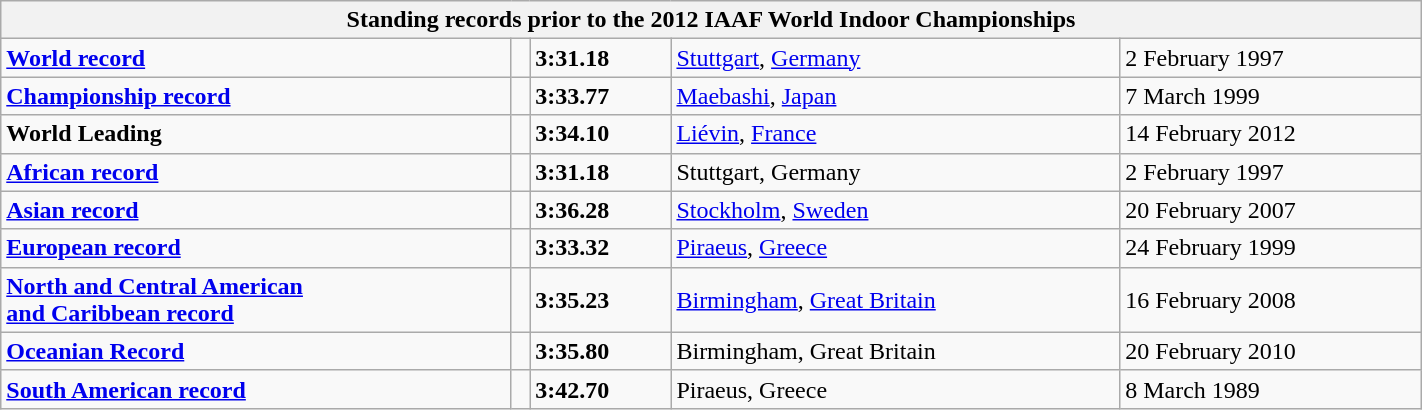<table class="wikitable" width=75%>
<tr>
<th colspan="5">Standing records prior to the 2012 IAAF World Indoor Championships</th>
</tr>
<tr>
<td><strong><a href='#'>World record</a></strong></td>
<td></td>
<td><strong>3:31.18</strong></td>
<td><a href='#'>Stuttgart</a>, <a href='#'>Germany</a></td>
<td>2 February 1997</td>
</tr>
<tr>
<td><strong><a href='#'>Championship record</a></strong></td>
<td></td>
<td><strong>3:33.77 </strong></td>
<td><a href='#'>Maebashi</a>, <a href='#'>Japan</a></td>
<td>7 March 1999</td>
</tr>
<tr>
<td><strong>World Leading</strong></td>
<td></td>
<td><strong>3:34.10</strong></td>
<td><a href='#'>Liévin</a>, <a href='#'>France</a></td>
<td>14 February 2012</td>
</tr>
<tr>
<td><strong><a href='#'>African record</a></strong></td>
<td></td>
<td><strong>3:31.18</strong></td>
<td>Stuttgart, Germany</td>
<td>2 February 1997</td>
</tr>
<tr>
<td><strong><a href='#'>Asian record</a></strong></td>
<td></td>
<td><strong>3:36.28</strong></td>
<td><a href='#'>Stockholm</a>, <a href='#'>Sweden</a></td>
<td>20 February 2007</td>
</tr>
<tr>
<td><strong><a href='#'>European record</a></strong></td>
<td></td>
<td><strong>3:33.32</strong></td>
<td><a href='#'>Piraeus</a>, <a href='#'>Greece</a></td>
<td>24 February 1999</td>
</tr>
<tr>
<td><strong><a href='#'>North and Central American <br>and Caribbean record</a></strong></td>
<td></td>
<td><strong>3:35.23</strong></td>
<td><a href='#'>Birmingham</a>, <a href='#'>Great Britain</a></td>
<td>16 February 2008</td>
</tr>
<tr>
<td><strong><a href='#'>Oceanian Record</a></strong></td>
<td></td>
<td><strong>3:35.80</strong></td>
<td>Birmingham, Great Britain</td>
<td>20 February 2010</td>
</tr>
<tr>
<td><strong><a href='#'>South American record</a></strong></td>
<td></td>
<td><strong>3:42.70</strong></td>
<td>Piraeus, Greece</td>
<td>8 March 1989</td>
</tr>
</table>
